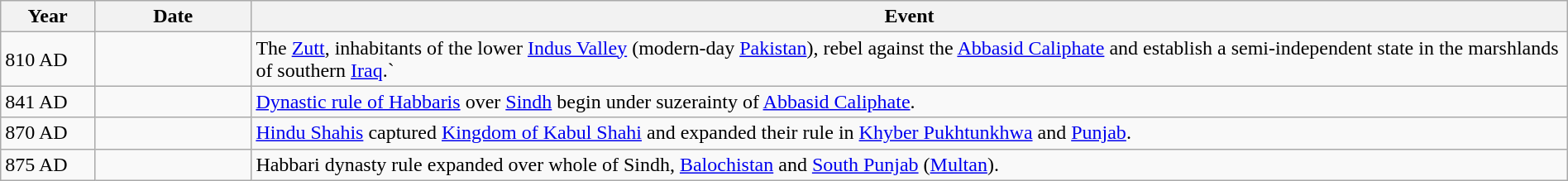<table class="wikitable" style="width:100%">
<tr>
<th style="width:6%">Year</th>
<th style="width:10%">Date</th>
<th>Event</th>
</tr>
<tr>
<td>810 AD</td>
<td></td>
<td>The <a href='#'>Zutt</a>, inhabitants of the lower <a href='#'>Indus Valley</a> (modern-day <a href='#'>Pakistan</a>), rebel against the <a href='#'>Abbasid Caliphate</a> and establish a semi-independent state in the marshlands of southern <a href='#'>Iraq</a>.`</td>
</tr>
<tr>
<td>841 AD</td>
<td></td>
<td><a href='#'>Dynastic rule of Habbaris</a> over <a href='#'>Sindh</a> begin under suzerainty of <a href='#'>Abbasid Caliphate</a>.</td>
</tr>
<tr>
<td>870 AD</td>
<td></td>
<td><a href='#'>Hindu Shahis</a> captured <a href='#'>Kingdom of Kabul Shahi</a> and expanded their rule in <a href='#'>Khyber Pukhtunkhwa</a> and <a href='#'>Punjab</a>.</td>
</tr>
<tr>
<td>875 AD</td>
<td></td>
<td>Habbari dynasty rule expanded over whole of Sindh, <a href='#'>Balochistan</a> and <a href='#'>South Punjab</a> (<a href='#'>Multan</a>).</td>
</tr>
</table>
